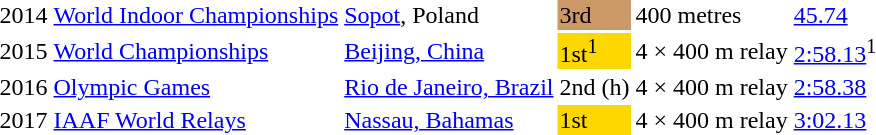<table>
<tr>
<td>2014</td>
<td><a href='#'>World Indoor Championships</a></td>
<td><a href='#'>Sopot</a>, Poland</td>
<td bgcolor=cc9966>3rd</td>
<td>400 metres</td>
<td><a href='#'>45.74</a></td>
</tr>
<tr>
<td>2015</td>
<td><a href='#'>World Championships</a></td>
<td><a href='#'>Beijing, China</a></td>
<td bgcolor=gold>1st<sup>1</sup></td>
<td>4 × 400 m relay</td>
<td><a href='#'>2:58.13</a><sup>1</sup></td>
</tr>
<tr>
<td>2016</td>
<td><a href='#'>Olympic Games</a></td>
<td><a href='#'>Rio de Janeiro, Brazil</a></td>
<td>2nd (h)</td>
<td>4 × 400 m relay</td>
<td><a href='#'>2:58.38</a></td>
</tr>
<tr>
<td>2017</td>
<td><a href='#'>IAAF World Relays</a></td>
<td><a href='#'>Nassau, Bahamas</a></td>
<td bgcolor=gold>1st</td>
<td>4 × 400 m relay</td>
<td><a href='#'>3:02.13</a></td>
</tr>
</table>
